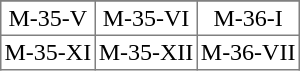<table border="1" cellpadding="2" cellspacing="0" align="left" style="margin:1em 1em 1em 1em; border-collapse: collapse;">
<tr bgcolor="#E3E3E3">
</tr>
<tr>
<td align="center">M-35-V</td>
<td align="center">M-35-VI</td>
<td align="center">M-36-I</td>
</tr>
<tr>
<td align="center">M-35-XI</td>
<td align="center">M-35-XII</td>
<td align="center">M-36-VII</td>
</tr>
</table>
